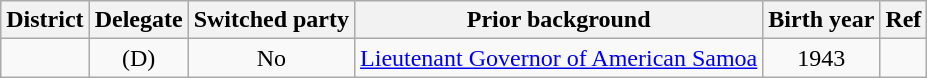<table class="sortable wikitable" style="text-align:center">
<tr>
<th>District</th>
<th>Delegate</th>
<th>Switched party</th>
<th>Prior background</th>
<th>Birth year</th>
<th>Ref</th>
</tr>
<tr>
<td></td>
<td> (D)</td>
<td>No</td>
<td><a href='#'>Lieutenant Governor of American Samoa</a></td>
<td>1943</td>
<td></td>
</tr>
</table>
